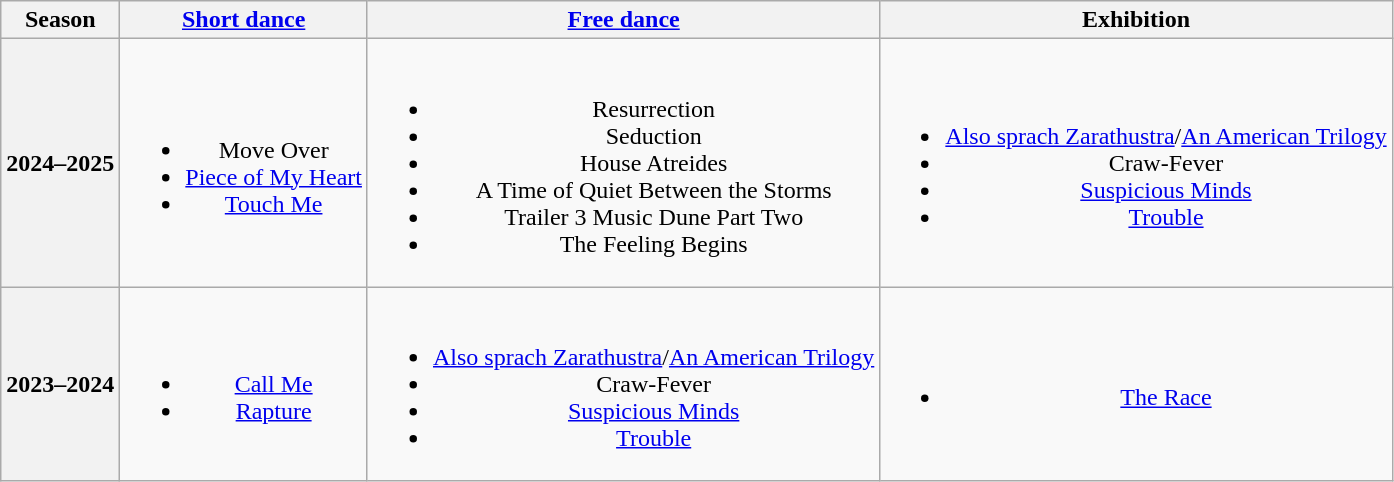<table class="wikitable" style="text-align:center">
<tr>
<th>Season</th>
<th><a href='#'>Short dance</a></th>
<th><a href='#'>Free dance</a></th>
<th>Exhibition</th>
</tr>
<tr>
<th>2024–2025 <br> </th>
<td><br><ul><li>Move Over <br> </li><li><a href='#'>Piece of My Heart</a> <br> </li><li><a href='#'>Touch Me</a> <br> </li></ul></td>
<td><br><ul><li>Resurrection</li><li>Seduction <br> </li><li>House Atreides <br> </li><li>A Time of Quiet Between the Storms</li><li>Trailer 3 Music Dune Part Two <br> </li><li>The Feeling Begins <br> </li></ul></td>
<td><br><ul><li><a href='#'>Also sprach Zarathustra</a>/<a href='#'>An American Trilogy</a> <br> </li><li>Craw-Fever <br> </li><li><a href='#'>Suspicious Minds</a> <br> </li><li><a href='#'>Trouble</a> <br> </li></ul></td>
</tr>
<tr>
<th>2023–2024 <br> </th>
<td><br><ul><li><a href='#'>Call Me</a></li><li><a href='#'>Rapture</a> <br> </li></ul></td>
<td><br><ul><li><a href='#'>Also sprach Zarathustra</a>/<a href='#'>An American Trilogy</a> <br> </li><li>Craw-Fever <br> </li><li><a href='#'>Suspicious Minds</a> <br> </li><li><a href='#'>Trouble</a> <br> </li></ul></td>
<td><br><ul><li><a href='#'>The Race</a> <br></li></ul></td>
</tr>
</table>
